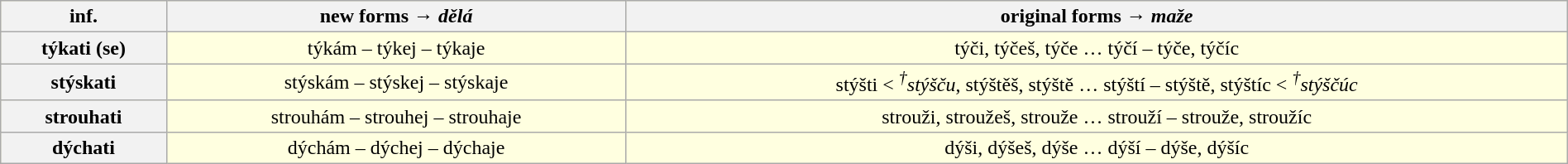<table class="wikitable" border="1" width=100% style="text-align:center; background:lightyellow">
<tr>
<th>inf.</th>
<th>new forms → <em>dělá</em></th>
<th>original forms → <em>maže</em></th>
</tr>
<tr>
<th>týkati (se)</th>
<td>týkám – týkej – týkaje</td>
<td>týči, týčeš, týče … týčí – týče, týčíc</td>
</tr>
<tr>
<th>stýskati</th>
<td>stýskám – stýskej – stýskaje</td>
<td>stýšti < <em><sup>†</sup>stýšču</em>, stýštěš, stýště … stýští – stýště, stýštíc < <em><sup>†</sup>stýščúc</em></td>
</tr>
<tr>
<th>strouhati</th>
<td>strouhám – strouhej – strouhaje</td>
<td>strouži, stroužeš, strouže … strouží – strouže, stroužíc</td>
</tr>
<tr>
<th>dýchati</th>
<td>dýchám – dýchej – dýchaje</td>
<td>dýši, dýšeš, dýše … dýší – dýše, dýšíc</td>
</tr>
</table>
